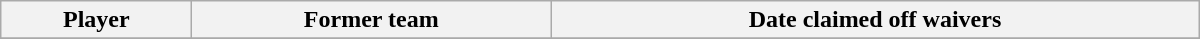<table class="wikitable" style="border-collapse: collapse; width: 50em; padding: 3;">
<tr>
<th>Player</th>
<th>Former team</th>
<th>Date claimed off waivers</th>
</tr>
<tr>
</tr>
</table>
